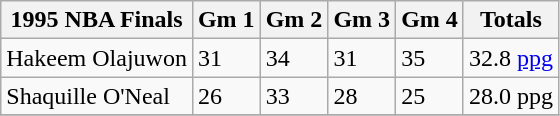<table class="wikitable">
<tr>
<th>1995 NBA Finals</th>
<th>Gm 1</th>
<th>Gm 2</th>
<th>Gm 3</th>
<th>Gm 4</th>
<th>Totals</th>
</tr>
<tr>
<td>Hakeem Olajuwon</td>
<td>31</td>
<td>34</td>
<td>31</td>
<td>35</td>
<td>32.8 <a href='#'>ppg</a></td>
</tr>
<tr>
<td>Shaquille O'Neal</td>
<td>26</td>
<td>33</td>
<td>28</td>
<td>25</td>
<td>28.0 ppg</td>
</tr>
<tr>
</tr>
</table>
